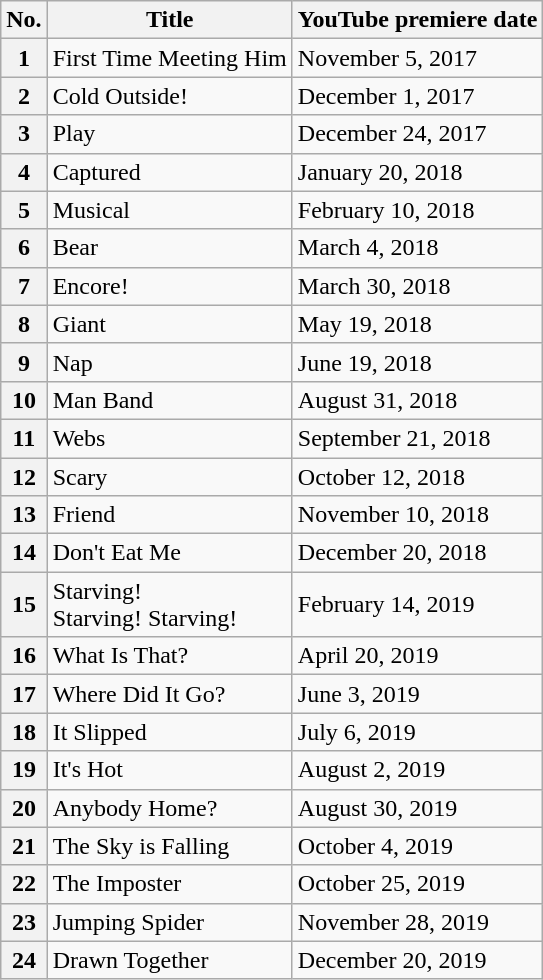<table class="wikitable">
<tr>
<th>No.</th>
<th>Title</th>
<th>YouTube premiere date</th>
</tr>
<tr>
<th>1</th>
<td>First Time Meeting Him</td>
<td>November 5, 2017</td>
</tr>
<tr>
<th>2</th>
<td>Cold Outside!</td>
<td>December 1, 2017</td>
</tr>
<tr>
<th>3</th>
<td>Play</td>
<td>December 24, 2017</td>
</tr>
<tr>
<th>4</th>
<td>Captured</td>
<td>January 20, 2018</td>
</tr>
<tr>
<th>5</th>
<td>Musical</td>
<td>February 10, 2018</td>
</tr>
<tr>
<th>6</th>
<td>Bear</td>
<td>March 4, 2018</td>
</tr>
<tr>
<th>7</th>
<td>Encore!</td>
<td>March 30, 2018</td>
</tr>
<tr>
<th>8</th>
<td>Giant</td>
<td>May 19, 2018</td>
</tr>
<tr>
<th>9</th>
<td>Nap</td>
<td>June 19, 2018</td>
</tr>
<tr>
<th>10</th>
<td>Man Band</td>
<td>August 31, 2018</td>
</tr>
<tr>
<th>11</th>
<td>Webs</td>
<td>September 21, 2018</td>
</tr>
<tr>
<th>12</th>
<td>Scary</td>
<td>October 12, 2018</td>
</tr>
<tr>
<th>13</th>
<td>Friend</td>
<td>November 10, 2018</td>
</tr>
<tr>
<th>14</th>
<td>Don't Eat Me</td>
<td>December 20, 2018</td>
</tr>
<tr>
<th>15</th>
<td>Starving!<br>Starving!
Starving!</td>
<td>February 14, 2019</td>
</tr>
<tr>
<th>16</th>
<td>What Is That?</td>
<td>April 20, 2019</td>
</tr>
<tr>
<th>17</th>
<td>Where Did It Go?</td>
<td>June 3, 2019</td>
</tr>
<tr>
<th>18</th>
<td>It Slipped</td>
<td>July 6, 2019</td>
</tr>
<tr>
<th>19</th>
<td>It's Hot</td>
<td>August 2, 2019</td>
</tr>
<tr>
<th>20</th>
<td>Anybody Home?</td>
<td>August 30, 2019</td>
</tr>
<tr>
<th>21</th>
<td>The Sky is Falling</td>
<td>October 4, 2019</td>
</tr>
<tr>
<th>22</th>
<td>The Imposter</td>
<td>October 25, 2019</td>
</tr>
<tr>
<th>23</th>
<td>Jumping Spider</td>
<td>November 28, 2019</td>
</tr>
<tr>
<th>24</th>
<td>Drawn Together</td>
<td>December 20, 2019</td>
</tr>
</table>
